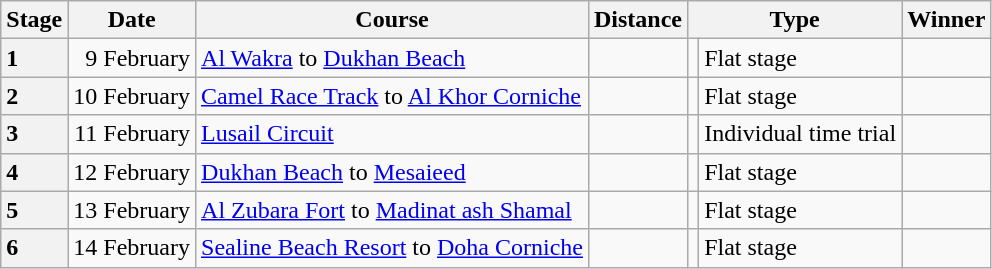<table class="wikitable">
<tr>
<th>Stage</th>
<th>Date</th>
<th>Course</th>
<th>Distance</th>
<th colspan="2">Type</th>
<th>Winner</th>
</tr>
<tr>
<th style="text-align:left">1</th>
<td align=right>9 February</td>
<td><a href='#'>Al Wakra</a> to <a href='#'>Dukhan Beach</a></td>
<td style="text-align:center;"></td>
<td></td>
<td>Flat stage</td>
<td></td>
</tr>
<tr>
<th style="text-align:left">2</th>
<td align=right>10 February</td>
<td><a href='#'>Camel Race Track</a> to <a href='#'>Al Khor Corniche</a></td>
<td style="text-align:center;"></td>
<td></td>
<td>Flat stage</td>
<td></td>
</tr>
<tr>
<th style="text-align:left">3</th>
<td align=right>11 February</td>
<td><a href='#'>Lusail Circuit</a></td>
<td style="text-align:center;"></td>
<td></td>
<td>Individual time trial</td>
<td></td>
</tr>
<tr>
<th style="text-align:left">4</th>
<td align=right>12 February</td>
<td><a href='#'>Dukhan Beach</a> to <a href='#'>Mesaieed</a></td>
<td style="text-align:center;"></td>
<td></td>
<td>Flat stage</td>
<td></td>
</tr>
<tr>
<th style="text-align:left">5</th>
<td align=right>13 February</td>
<td><a href='#'>Al Zubara Fort</a> to <a href='#'>Madinat ash Shamal</a></td>
<td style="text-align:center;"></td>
<td></td>
<td>Flat stage</td>
<td></td>
</tr>
<tr>
<th style="text-align:left">6</th>
<td align=right>14 February</td>
<td><a href='#'>Sealine Beach Resort</a> to <a href='#'>Doha Corniche</a></td>
<td style="text-align:center;"></td>
<td></td>
<td>Flat stage</td>
<td></td>
</tr>
</table>
